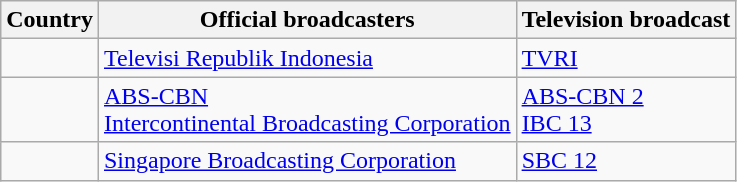<table class="wikitable">
<tr>
<th>Country</th>
<th>Official broadcasters</th>
<th>Television broadcast</th>
</tr>
<tr>
<td></td>
<td><a href='#'>Televisi Republik Indonesia</a></td>
<td><a href='#'>TVRI</a></td>
</tr>
<tr>
<td></td>
<td><a href='#'>ABS-CBN</a> <br> <a href='#'>Intercontinental Broadcasting Corporation</a></td>
<td><a href='#'>ABS-CBN 2</a> <br> <a href='#'>IBC 13</a></td>
</tr>
<tr>
<td></td>
<td><a href='#'>Singapore Broadcasting Corporation</a></td>
<td><a href='#'>SBC 12</a></td>
</tr>
</table>
